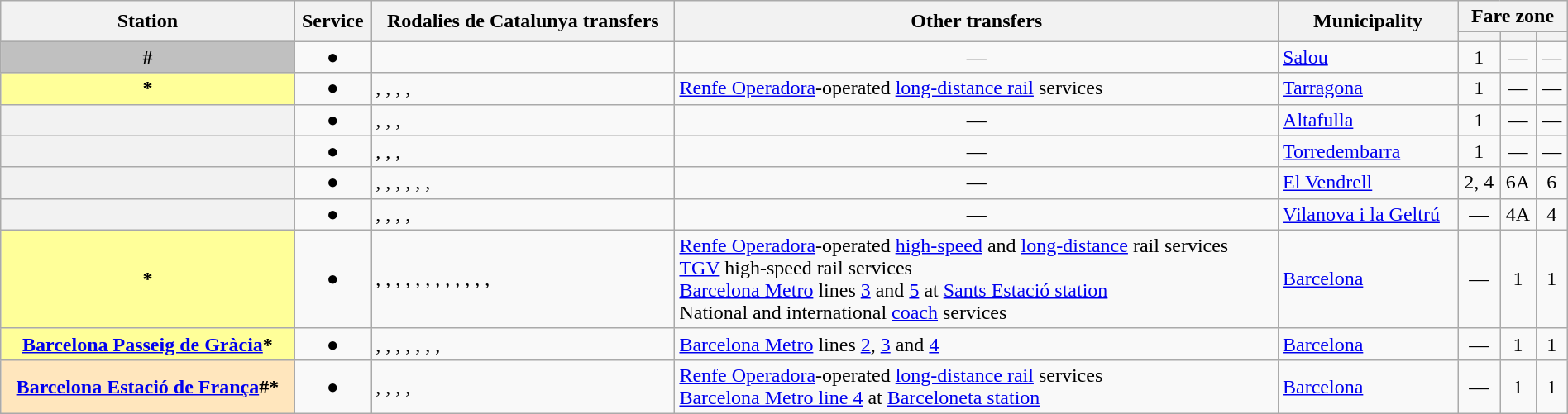<table class="wikitable sortable plainrowheaders" width="100%">
<tr>
<th scope=col rowspan=2>Station</th>
<th scope=col rowspan=2>Service</th>
<th scope=col rowspan=2>Rodalies de Catalunya transfers</th>
<th scope=col rowspan=2>Other transfers</th>
<th scope=col rowspan=2>Municipality</th>
<th scope=col colspan=3>Fare zone</th>
</tr>
<tr>
<th scope=col></th>
<th scope=col></th>
<th scope=col></th>
</tr>
<tr>
<th scope=row style="background-color:#C0C0C0">#</th>
<td align=center>●</td>
<td></td>
<td align=center>—</td>
<td><a href='#'>Salou</a></td>
<td align=center>1</td>
<td align=center>—</td>
<td align=center>—</td>
</tr>
<tr>
<th scope=row style="background-color:#FFFF99">*</th>
<td align=center>●</td>
<td>, , , ,  </td>
<td><a href='#'>Renfe Operadora</a>-operated <a href='#'>long-distance rail</a> services</td>
<td><a href='#'>Tarragona</a></td>
<td align=center>1</td>
<td align=center>—</td>
<td align=center>—</td>
</tr>
<tr>
<th scope=row></th>
<td align=center>●</td>
<td>, , , </td>
<td align=center>—</td>
<td><a href='#'>Altafulla</a></td>
<td align=center>1</td>
<td align=center>—</td>
<td align=center>—</td>
</tr>
<tr>
<th scope=row></th>
<td align=center>●</td>
<td>, , , </td>
<td align=center>—</td>
<td><a href='#'>Torredembarra</a></td>
<td align=center>1</td>
<td align=center>—</td>
<td align=center>—</td>
</tr>
<tr>
<th scope=row></th>
<td align=center>●</td>
<td>, , , , , , </td>
<td align=center>—</td>
<td><a href='#'>El Vendrell</a></td>
<td align=center>2, 4</td>
<td align=center>6A</td>
<td align=center>6</td>
</tr>
<tr>
<th scope=row></th>
<td align=center>●</td>
<td>, , , , </td>
<td align=center>—</td>
<td><a href='#'>Vilanova i la Geltrú</a></td>
<td align=center>—</td>
<td align=center>4A</td>
<td align=center>4</td>
</tr>
<tr>
<th scope=row style="background-color:#FFFF99">*</th>
<td align=center>●</td>
<td>, , , , , , , , , , , , </td>
<td><a href='#'>Renfe Operadora</a>-operated <a href='#'>high-speed</a> and <a href='#'>long-distance</a> rail services<br> <a href='#'>TGV</a> high-speed rail services<br> <a href='#'>Barcelona Metro</a> lines <a href='#'>3</a> and <a href='#'>5</a> at <a href='#'>Sants Estació station</a><br> National and international <a href='#'>coach</a> services</td>
<td><a href='#'>Barcelona</a></td>
<td align=center>—</td>
<td align=center>1</td>
<td align=center>1</td>
</tr>
<tr>
<th scope=row style="background-color:#FFFF99"><a href='#'>Barcelona Passeig de Gràcia</a>*</th>
<td align=center>●</td>
<td>, , , , , , , </td>
<td><a href='#'>Barcelona Metro</a> lines <a href='#'>2</a>, <a href='#'>3</a> and <a href='#'>4</a></td>
<td><a href='#'>Barcelona</a></td>
<td align=center>—</td>
<td align=center>1</td>
<td align=center>1</td>
</tr>
<tr>
<th scope=row style="background-color:#FFE6BD"><a href='#'>Barcelona Estació de França</a>#*</th>
<td align=center>●</td>
<td>, , , , </td>
<td><a href='#'>Renfe Operadora</a>-operated <a href='#'>long-distance rail</a> services<br> <a href='#'>Barcelona Metro line 4</a> at <a href='#'>Barceloneta station</a></td>
<td><a href='#'>Barcelona</a></td>
<td align=center>—</td>
<td align=center>1</td>
<td align=center>1</td>
</tr>
</table>
